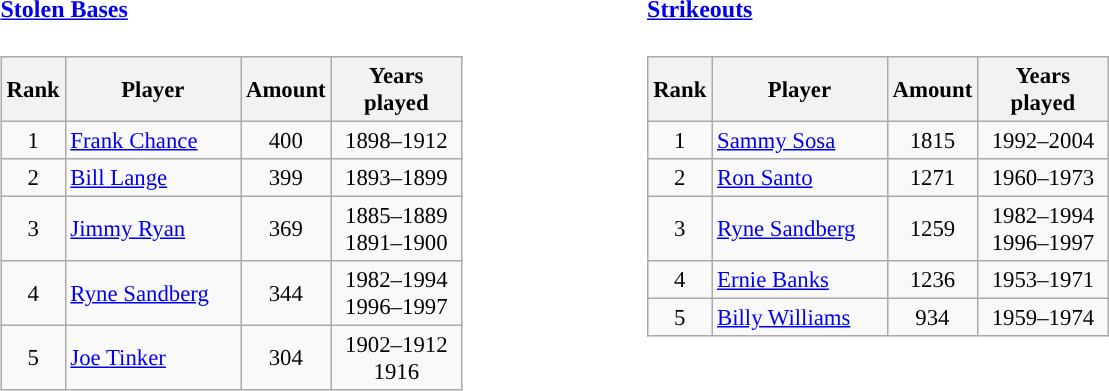<table>
<tr>
<td valign="top"><br><h4><a href='#'>Stolen Bases</a></h4><table class="wikitable" style="font-size: 95%; text-align:left;">
<tr>
<th width="30">Rank</th>
<th width="110">Player</th>
<th width="40">Amount</th>
<th width="80">Years played</th>
</tr>
<tr>
<td align="center">1</td>
<td><a href='#'>Frank Chance</a></td>
<td align="center">400</td>
<td align="center">1898–1912</td>
</tr>
<tr>
<td align="center">2</td>
<td><a href='#'>Bill Lange</a></td>
<td align="center">399</td>
<td align="center">1893–1899</td>
</tr>
<tr>
<td align="center">3</td>
<td><a href='#'>Jimmy Ryan</a></td>
<td align="center">369</td>
<td align="center">1885–1889<br>1891–1900</td>
</tr>
<tr>
<td align="center">4</td>
<td><a href='#'>Ryne Sandberg</a></td>
<td align="center">344</td>
<td align="center">1982–1994<br>1996–1997</td>
</tr>
<tr>
<td align="center">5</td>
<td><a href='#'>Joe Tinker</a></td>
<td align="center">304</td>
<td align="center">1902–1912<br>1916</td>
</tr>
</table>
</td>
<td width="100"> </td>
<td valign="top"><br><h4><a href='#'>Strikeouts</a></h4><table class="wikitable" style="font-size: 95%; text-align:left;">
<tr>
<th width="30">Rank</th>
<th width="110">Player</th>
<th width="40">Amount</th>
<th width="80">Years played</th>
</tr>
<tr>
<td align="center">1</td>
<td><a href='#'>Sammy Sosa</a></td>
<td align="center">1815</td>
<td align="center">1992–2004</td>
</tr>
<tr>
<td align="center">2</td>
<td><a href='#'>Ron Santo</a></td>
<td align="center">1271</td>
<td align="center">1960–1973</td>
</tr>
<tr>
<td align="center">3</td>
<td><a href='#'>Ryne Sandberg</a></td>
<td align="center">1259</td>
<td align="center">1982–1994<br>1996–1997</td>
</tr>
<tr>
<td align="center">4</td>
<td><a href='#'>Ernie Banks</a></td>
<td align="center">1236</td>
<td align="center">1953–1971</td>
</tr>
<tr>
<td align="center">5</td>
<td><a href='#'>Billy Williams</a></td>
<td align="center">934</td>
<td align="center">1959–1974</td>
</tr>
</table>
</td>
</tr>
</table>
